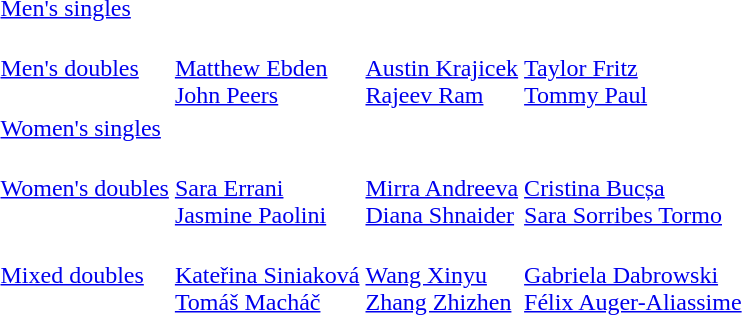<table>
<tr>
<td><a href='#'>Men's singles</a></td>
<td></td>
<td></td>
<td></td>
</tr>
<tr>
<td><a href='#'>Men's doubles</a></td>
<td><br><a href='#'>Matthew Ebden</a><br><a href='#'>John Peers</a></td>
<td><br><a href='#'>Austin Krajicek</a><br><a href='#'>Rajeev Ram</a></td>
<td><br><a href='#'>Taylor Fritz</a><br><a href='#'>Tommy Paul</a></td>
</tr>
<tr>
<td><a href='#'>Women's singles</a></td>
<td></td>
<td></td>
<td></td>
</tr>
<tr>
<td><a href='#'>Women's doubles</a></td>
<td><br><a href='#'>Sara Errani</a><br><a href='#'>Jasmine Paolini</a></td>
<td><br><a href='#'>Mirra Andreeva</a><br><a href='#'>Diana Shnaider</a></td>
<td><br><a href='#'>Cristina Bucșa</a><br><a href='#'>Sara Sorribes Tormo</a></td>
</tr>
<tr>
<td><a href='#'>Mixed doubles</a></td>
<td><br><a href='#'>Kateřina Siniaková</a><br><a href='#'>Tomáš Macháč</a></td>
<td><br><a href='#'>Wang Xinyu</a><br><a href='#'>Zhang Zhizhen</a></td>
<td><br><a href='#'>Gabriela Dabrowski</a><br><a href='#'>Félix Auger-Aliassime</a></td>
</tr>
</table>
